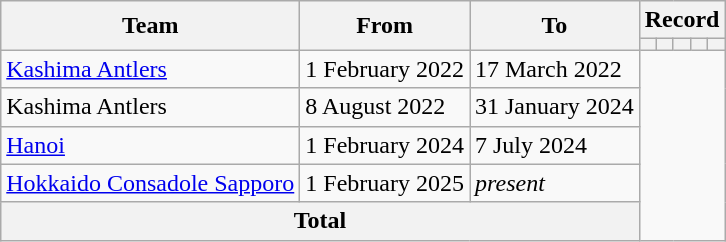<table class="wikitable" style="text-align:center">
<tr>
<th rowspan="2">Team</th>
<th rowspan="2">From</th>
<th rowspan="2">To</th>
<th colspan="8">Record</th>
</tr>
<tr>
<th></th>
<th></th>
<th></th>
<th></th>
<th></th>
</tr>
<tr>
<td align="left"><a href='#'>Kashima Antlers</a></td>
<td align=left>1 February 2022</td>
<td align=left>17 March 2022<br></td>
</tr>
<tr>
<td align="left">Kashima Antlers</td>
<td align=left>8 August 2022</td>
<td align=left>31 January 2024<br></td>
</tr>
<tr>
<td align="left"><a href='#'>Hanoi</a></td>
<td align=left>1 February 2024</td>
<td align=left>7 July 2024<br></td>
</tr>
<tr>
<td align="left"><a href='#'>Hokkaido Consadole Sapporo</a></td>
<td align=left>1 February 2025</td>
<td align=left><em>present</em><br></td>
</tr>
<tr>
<th colspan=3>Total<br></th>
</tr>
</table>
